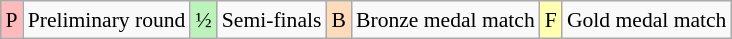<table class="wikitable" style="margin:0.5em auto; font-size:90%; line-height:1.25em;">
<tr>
<td bgcolor="#FFBBBB" align=center>P</td>
<td>Preliminary round</td>
<td bgcolor="#BBF3BB" align=center>½</td>
<td>Semi-finals</td>
<td bgcolor="#FEDCBA" align=center>B</td>
<td>Bronze medal match</td>
<td bgcolor="#FFFFB" align=center>F</td>
<td>Gold medal match</td>
</tr>
</table>
